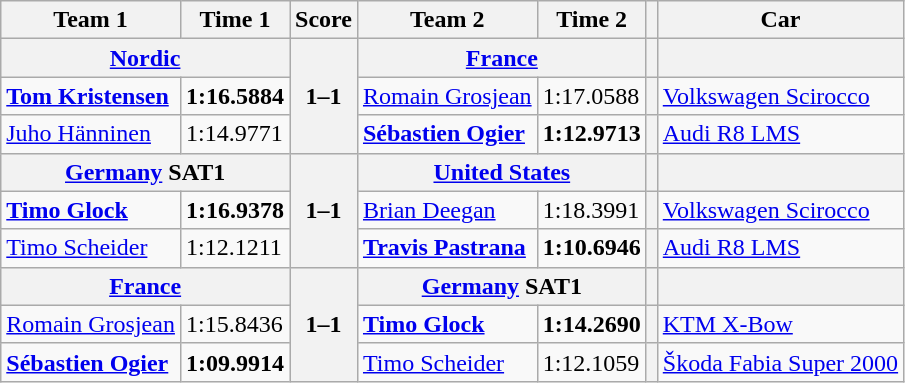<table class="wikitable">
<tr>
<th>Team 1</th>
<th>Time 1</th>
<th>Score</th>
<th>Team 2</th>
<th>Time 2</th>
<th></th>
<th>Car</th>
</tr>
<tr>
<th colspan=2> <a href='#'>Nordic</a></th>
<th rowspan=3>1–1</th>
<th colspan=2> <a href='#'>France</a></th>
<th></th>
<th></th>
</tr>
<tr>
<td><strong><a href='#'>Tom Kristensen</a></strong></td>
<td><strong>1:16.5884</strong></td>
<td><a href='#'>Romain Grosjean</a></td>
<td>1:17.0588</td>
<th></th>
<td><a href='#'>Volkswagen Scirocco</a></td>
</tr>
<tr>
<td><a href='#'>Juho Hänninen</a></td>
<td>1:14.9771</td>
<td><strong><a href='#'>Sébastien Ogier</a></strong></td>
<td><strong>1:12.9713</strong></td>
<th></th>
<td><a href='#'>Audi R8 LMS</a></td>
</tr>
<tr>
<th colspan=2> <a href='#'>Germany</a> SAT1</th>
<th rowspan=3>1–1</th>
<th colspan=2> <a href='#'>United States</a></th>
<th></th>
<th></th>
</tr>
<tr>
<td><strong><a href='#'>Timo Glock</a></strong></td>
<td><strong>1:16.9378</strong></td>
<td><a href='#'>Brian Deegan</a></td>
<td>1:18.3991</td>
<th></th>
<td><a href='#'>Volkswagen Scirocco</a></td>
</tr>
<tr>
<td><a href='#'>Timo Scheider</a></td>
<td>1:12.1211</td>
<td><strong><a href='#'>Travis Pastrana</a></strong></td>
<td><strong>1:10.6946</strong></td>
<th></th>
<td><a href='#'>Audi R8 LMS</a></td>
</tr>
<tr>
<th colspan=2> <a href='#'>France</a></th>
<th rowspan=3>1–1</th>
<th colspan=2> <a href='#'>Germany</a> SAT1</th>
<th></th>
<th></th>
</tr>
<tr>
<td><a href='#'>Romain Grosjean</a></td>
<td>1:15.8436</td>
<td><strong><a href='#'>Timo Glock</a></strong></td>
<td><strong>1:14.2690</strong></td>
<th></th>
<td><a href='#'>KTM X-Bow</a></td>
</tr>
<tr>
<td><strong><a href='#'>Sébastien Ogier</a></strong></td>
<td><strong>1:09.9914</strong></td>
<td><a href='#'>Timo Scheider</a></td>
<td>1:12.1059</td>
<th></th>
<td><a href='#'>Škoda Fabia Super 2000</a></td>
</tr>
</table>
